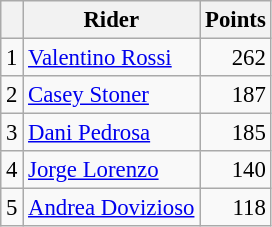<table class="wikitable" style="font-size: 95%;">
<tr>
<th></th>
<th>Rider</th>
<th>Points</th>
</tr>
<tr>
<td align=center>1</td>
<td> <a href='#'>Valentino Rossi</a></td>
<td align=right>262</td>
</tr>
<tr>
<td align=center>2</td>
<td> <a href='#'>Casey Stoner</a></td>
<td align=right>187</td>
</tr>
<tr>
<td align=center>3</td>
<td> <a href='#'>Dani Pedrosa</a></td>
<td align=right>185</td>
</tr>
<tr>
<td align=center>4</td>
<td> <a href='#'>Jorge Lorenzo</a></td>
<td align=right>140</td>
</tr>
<tr>
<td align=center>5</td>
<td> <a href='#'>Andrea Dovizioso</a></td>
<td align=right>118</td>
</tr>
</table>
